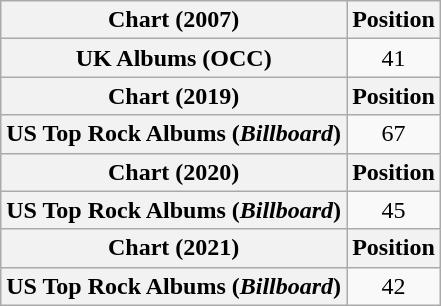<table class="wikitable plainrowheaders" style="text-align:center;">
<tr>
<th>Chart (2007)</th>
<th>Position</th>
</tr>
<tr>
<th scope="row">UK Albums (OCC)</th>
<td>41</td>
</tr>
<tr>
<th>Chart (2019)</th>
<th>Position</th>
</tr>
<tr>
<th scope="row">US Top Rock Albums (<em>Billboard</em>)</th>
<td>67</td>
</tr>
<tr>
<th>Chart (2020)</th>
<th>Position</th>
</tr>
<tr>
<th scope="row">US Top Rock Albums (<em>Billboard</em>)</th>
<td>45</td>
</tr>
<tr>
<th>Chart (2021)</th>
<th>Position</th>
</tr>
<tr>
<th scope="row">US Top Rock Albums (<em>Billboard</em>)</th>
<td>42</td>
</tr>
</table>
